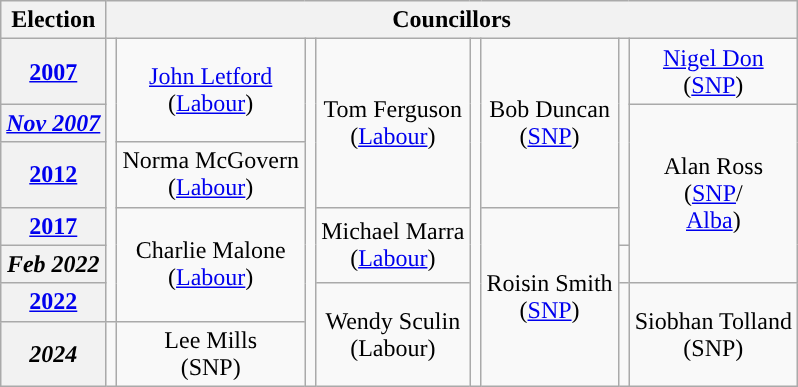<table class="wikitable" style="text-align:center">
<tr>
<th>Election</th>
<th colspan=8>Councillors</th>
</tr>
<tr>
<th><a href='#'>2007</a></th>
<td rowspan=6; style="background-color: "></td>
<td rowspan=2><a href='#'>John Letford</a><br>(<a href='#'>Labour</a>)</td>
<td rowspan=7; style="background-color: "></td>
<td rowspan=3>Tom Ferguson<br>(<a href='#'>Labour</a>)</td>
<td rowspan=7; style="background-color: "></td>
<td rowspan=3>Bob Duncan<br>(<a href='#'>SNP</a>)</td>
<td rowspan=4; style="background-color: "></td>
<td rowspan=1><a href='#'>Nigel Don</a><br>(<a href='#'>SNP</a>)</td>
</tr>
<tr>
<th><em><a href='#'>Nov 2007</a></em></th>
<td rowspan=4>Alan Ross<br>(<a href='#'>SNP</a>/<br><a href='#'>Alba</a>)</td>
</tr>
<tr>
<th><a href='#'>2012</a></th>
<td rowspan=1>Norma McGovern<br>(<a href='#'>Labour</a>)</td>
</tr>
<tr>
<th><a href='#'>2017</a></th>
<td rowspan="3">Charlie Malone<br>(<a href='#'>Labour</a>)</td>
<td rowspan=2>Michael Marra<br>(<a href='#'>Labour</a>)</td>
<td rowspan=4>Roisin Smith<br>(<a href='#'>SNP</a>)</td>
</tr>
<tr>
<th><em>Feb 2022 </em></th>
<td rowspan=1; style="background-color: "></td>
</tr>
<tr>
<th><a href='#'>2022</a></th>
<td rowspan=2>Wendy Sculin<br>(Labour)</td>
<td rowspan=2; style="background-color: "></td>
<td rowspan=2>Siobhan Tolland<br>(SNP)</td>
</tr>
<tr>
<th><strong><em>2024</em></strong></th>
<td style="background-color: "></td>
<td>Lee Mills<br>(SNP)</td>
</tr>
</table>
